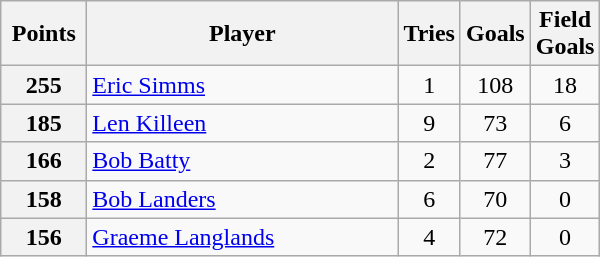<table class="wikitable" style="text-align:left;">
<tr>
<th width=50>Points</th>
<th width=200>Player</th>
<th width=30>Tries</th>
<th width=30>Goals</th>
<th width=30>Field Goals</th>
</tr>
<tr>
<th>255</th>
<td> <a href='#'>Eric Simms</a></td>
<td align=center>1</td>
<td align=center>108</td>
<td align=center>18</td>
</tr>
<tr>
<th>185</th>
<td> <a href='#'>Len Killeen</a></td>
<td align=center>9</td>
<td align=center>73</td>
<td align=center>6</td>
</tr>
<tr>
<th>166</th>
<td> <a href='#'>Bob Batty</a></td>
<td align=center>2</td>
<td align=center>77</td>
<td align=center>3</td>
</tr>
<tr>
<th>158</th>
<td> <a href='#'>Bob Landers</a></td>
<td align=center>6</td>
<td align=center>70</td>
<td align=center>0</td>
</tr>
<tr>
<th>156</th>
<td> <a href='#'>Graeme Langlands</a></td>
<td align=center>4</td>
<td align=center>72</td>
<td align=center>0</td>
</tr>
</table>
